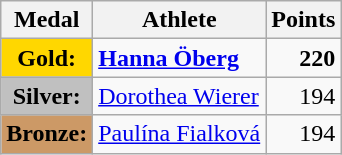<table class="wikitable">
<tr>
<th>Medal</th>
<th>Athlete</th>
<th>Points</th>
</tr>
<tr>
<td align="center" bgcolor="gold"><strong>Gold:</strong></td>
<td> <strong><a href='#'>Hanna Öberg</a></strong></td>
<td align="right"><strong>220</strong></td>
</tr>
<tr>
<td align="center" bgcolor="silver"><strong>Silver:</strong></td>
<td> <a href='#'>Dorothea Wierer</a></td>
<td align="right">194</td>
</tr>
<tr>
<td align="center" bgcolor="#cc9966"><strong>Bronze:</strong></td>
<td> <a href='#'>Paulína Fialková</a></td>
<td align="right">194</td>
</tr>
</table>
